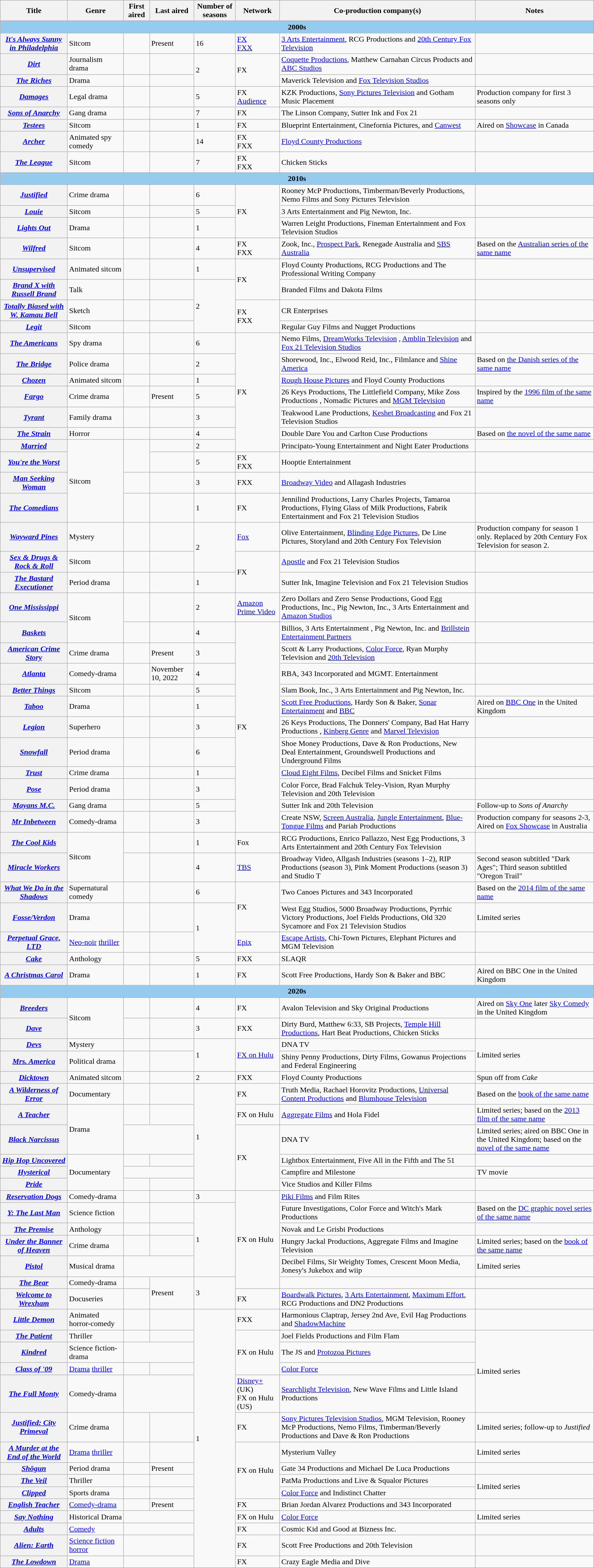<table class="wikitable plainrowheaders sortable">
<tr>
<th scope="col">Title</th>
<th scope="col">Genre</th>
<th scope="col">First aired</th>
<th scope="col">Last aired</th>
<th scope="col">Number of seasons</th>
<th scope="col">Network</th>
<th scope="col" class="unsortable">Co-production company(s)</th>
<th scope="col" class="unsortable">Notes</th>
</tr>
<tr>
<th colspan="8" style="background:#95CBEF;">2000s</th>
</tr>
<tr>
<th scope="row"><em><a href='#'>It's Always Sunny in Philadelphia</a></em></th>
<td>Sitcom</td>
<td></td>
<td>Present</td>
<td>16</td>
<td><a href='#'>FX</a> <br><a href='#'>FXX</a> </td>
<td><a href='#'>3 Arts Entertainment</a>, RCG Productions and <a href='#'>20th Century Fox Television</a> </td>
<td></td>
</tr>
<tr>
<th scope="row"><em><a href='#'>Dirt</a></em></th>
<td>Journalism drama</td>
<td></td>
<td></td>
<td rowspan="2">2</td>
<td rowspan="2">FX</td>
<td><a href='#'>Coquette Productions</a>, Matthew Carnahan Circus Products and <a href='#'>ABC Studios</a></td>
<td></td>
</tr>
<tr>
<th scope="row"><em><a href='#'>The Riches</a></em></th>
<td>Drama</td>
<td></td>
<td></td>
<td>Maverick Television and <a href='#'>Fox Television Studios</a></td>
<td></td>
</tr>
<tr>
<th scope="row"><em><a href='#'>Damages</a></em></th>
<td>Legal drama</td>
<td></td>
<td></td>
<td>5</td>
<td>FX <br><a href='#'>Audience</a> </td>
<td>KZK Productions, <a href='#'>Sony Pictures Television</a> and Gotham Music Placement</td>
<td>Production company for first 3 seasons only</td>
</tr>
<tr>
<th scope="row"><em><a href='#'>Sons of Anarchy</a></em></th>
<td>Gang drama</td>
<td></td>
<td></td>
<td>7</td>
<td>FX</td>
<td>The Linson Company, Sutter Ink and Fox 21</td>
<td></td>
</tr>
<tr>
<th scope="row"><em><a href='#'>Testees</a></em></th>
<td>Sitcom</td>
<td></td>
<td></td>
<td>1</td>
<td>FX</td>
<td>Blueprint Entertainment, Cinefornia Pictures, and <a href='#'>Canwest</a></td>
<td>Aired  on <a href='#'>Showcase</a> in Canada</td>
</tr>
<tr>
<th scope="row"><em><a href='#'>Archer</a></em></th>
<td>Animated spy comedy</td>
<td></td>
<td></td>
<td>14</td>
<td>FX <br>FXX </td>
<td><a href='#'>Floyd County Productions</a></td>
<td></td>
</tr>
<tr>
<th scope="row"><em><a href='#'>The League</a></em></th>
<td>Sitcom</td>
<td></td>
<td></td>
<td>7</td>
<td>FX <br>FXX </td>
<td>Chicken Sticks</td>
<td></td>
</tr>
<tr>
<th colspan="8" style="background:#95CBEF;">2010s</th>
</tr>
<tr>
<th scope="row"><em><a href='#'>Justified</a></em></th>
<td>Crime drama</td>
<td></td>
<td></td>
<td>6</td>
<td rowspan="3">FX</td>
<td>Rooney McP Productions, Timberman/Beverly Productions, Nemo Films and Sony Pictures Television</td>
<td></td>
</tr>
<tr>
<th scope="row"><em><a href='#'>Louie</a></em></th>
<td>Sitcom</td>
<td></td>
<td></td>
<td>5</td>
<td>3 Arts Entertainment and Pig Newton, Inc.</td>
<td></td>
</tr>
<tr>
<th scope="row"><em><a href='#'>Lights Out</a></em></th>
<td>Drama</td>
<td></td>
<td></td>
<td>1</td>
<td>Warren Leight Productions, Fineman Entertainment and Fox Television Studios</td>
<td></td>
</tr>
<tr>
<th scope="row"><em><a href='#'>Wilfred</a></em></th>
<td>Sitcom</td>
<td></td>
<td></td>
<td>4</td>
<td>FX <br>FXX </td>
<td>Zook, Inc., <a href='#'>Prospect Park</a>, Renegade Australia and <a href='#'>SBS Australia</a></td>
<td>Based on the <a href='#'>Australian series of the same name</a></td>
</tr>
<tr>
<th scope="row"><em><a href='#'>Unsupervised</a></em></th>
<td>Animated sitcom</td>
<td></td>
<td></td>
<td>1</td>
<td rowspan="2">FX</td>
<td>Floyd County Productions, RCG Productions and The Professional Writing Company</td>
<td></td>
</tr>
<tr>
<th scope="row"><em><a href='#'>Brand X with Russell Brand</a></em></th>
<td>Talk</td>
<td></td>
<td></td>
<td rowspan="3">2</td>
<td>Branded Films and Dakota Films</td>
<td></td>
</tr>
<tr>
<th scope="row"><em><a href='#'>Totally Biased with W. Kamau Bell</a></em></th>
<td>Sketch</td>
<td></td>
<td></td>
<td rowspan="2">FX <br>FXX </td>
<td>CR Enterprises</td>
<td></td>
</tr>
<tr>
<th scope="row"><em><a href='#'>Legit</a></em></th>
<td>Sitcom</td>
<td></td>
<td></td>
<td>Regular Guy Films and Nugget Productions</td>
<td></td>
</tr>
<tr>
<th scope="row"><em><a href='#'>The Americans</a></em></th>
<td>Spy drama</td>
<td></td>
<td></td>
<td>6</td>
<td rowspan="7">FX</td>
<td>Nemo Films, <a href='#'>DreamWorks Television</a> , <a href='#'>Amblin Television</a>  and <a href='#'>Fox 21 Television Studios</a></td>
<td></td>
</tr>
<tr>
<th scope="row"><em><a href='#'>The Bridge</a></em></th>
<td>Police drama</td>
<td></td>
<td></td>
<td>2</td>
<td>Shorewood, Inc., Elwood Reid, Inc., Filmlance and <a href='#'>Shine America</a></td>
<td>Based on <a href='#'>the Danish series of the same name</a></td>
</tr>
<tr>
<th scope="row"><em><a href='#'>Chozen</a></em></th>
<td>Animated sitcom</td>
<td></td>
<td></td>
<td>1</td>
<td><a href='#'>Rough House Pictures</a> and Floyd County Productions</td>
<td></td>
</tr>
<tr>
<th scope="row"><em><a href='#'>Fargo</a></em></th>
<td>Crime drama</td>
<td></td>
<td>Present</td>
<td>5</td>
<td>26 Keys Productions, The Littlefield Company, Mike Zoss Productions , Nomadic Pictures  and <a href='#'>MGM Television</a></td>
<td>Inspired by the <a href='#'>1996 film of the same name</a></td>
</tr>
<tr>
<th scope="row"><em><a href='#'>Tyrant</a></em></th>
<td>Family drama</td>
<td></td>
<td></td>
<td>3</td>
<td>Teakwood Lane Productions, <a href='#'>Keshet Broadcasting</a> and Fox 21 Television Studios</td>
<td></td>
</tr>
<tr>
<th scope="row"><em><a href='#'>The Strain</a></em></th>
<td>Horror</td>
<td></td>
<td></td>
<td>4</td>
<td>Double Dare You and Carlton Cuse Productions</td>
<td>Based on <a href='#'>the novel of the same name</a></td>
</tr>
<tr>
<th scope="row"><em><a href='#'>Married</a></em></th>
<td rowspan="4">Sitcom</td>
<td rowspan="2"></td>
<td></td>
<td>2</td>
<td>Principato-Young Entertainment and Night Eater Productions</td>
<td></td>
</tr>
<tr>
<th scope="row"><em><a href='#'>You're the Worst</a></em></th>
<td></td>
<td>5</td>
<td>FX <br>FXX </td>
<td>Hooptie Entertainment</td>
<td></td>
</tr>
<tr>
<th scope="row"><em><a href='#'>Man Seeking Woman</a></em></th>
<td></td>
<td></td>
<td>3</td>
<td>FXX</td>
<td><a href='#'>Broadway Video</a> and Allagash Industries</td>
<td></td>
</tr>
<tr>
<th scope="row"><em><a href='#'>The Comedians</a></em></th>
<td></td>
<td></td>
<td>1</td>
<td>FX</td>
<td>Jennilind Productions, Larry Charles Projects, Tamaroa Productions, Flying Glass of Milk Productions, Fabrik Entertainment and Fox 21 Television Studios</td>
<td></td>
</tr>
<tr>
<th scope="row"><em><a href='#'>Wayward Pines</a></em></th>
<td>Mystery</td>
<td></td>
<td></td>
<td rowspan="2">2</td>
<td><a href='#'>Fox</a></td>
<td>Olive Entertainment, <a href='#'>Blinding Edge Pictures</a>, De Line Pictures, Storyland and 20th Century Fox Television</td>
<td>Production company for season 1 only. Replaced by 20th Century Fox Television for season 2.</td>
</tr>
<tr>
<th scope="row"><em><a href='#'>Sex & Drugs & Rock & Roll</a></em></th>
<td>Sitcom</td>
<td></td>
<td></td>
<td rowspan="2">FX</td>
<td><a href='#'>Apostle</a> and Fox 21 Television Studios</td>
<td></td>
</tr>
<tr>
<th scope="row"><em><a href='#'>The Bastard Executioner</a></em></th>
<td>Period drama</td>
<td></td>
<td></td>
<td>1</td>
<td>Sutter Ink, Imagine Television and Fox 21 Television Studios</td>
<td></td>
</tr>
<tr>
<th scope="row"><em><a href='#'>One Mississippi</a></em></th>
<td rowspan="2">Sitcom</td>
<td></td>
<td></td>
<td>2</td>
<td><a href='#'>Amazon Prime Video</a></td>
<td>Zero Dollars and Zero Sense Productions, Good Egg Productions, Inc., Pig Newton, Inc., 3 Arts Entertainment and <a href='#'>Amazon Studios</a></td>
<td></td>
</tr>
<tr>
<th scope="row"><em><a href='#'>Baskets</a></em></th>
<td></td>
<td></td>
<td>4</td>
<td rowspan="11">FX</td>
<td>Billios, 3 Arts Entertainment , Pig Newton, Inc.  and <a href='#'>Brillstein Entertainment Partners</a></td>
<td></td>
</tr>
<tr>
<th scope="row"><em><a href='#'>American Crime Story</a></em></th>
<td>Crime drama</td>
<td></td>
<td>Present</td>
<td>3</td>
<td>Scott & Larry Productions, <a href='#'>Color Force</a>, Ryan Murphy Television and <a href='#'>20th Television</a></td>
<td></td>
</tr>
<tr>
<th scope="row"><em><a href='#'>Atlanta</a></em></th>
<td>Comedy-drama</td>
<td></td>
<td>November 10, 2022</td>
<td>4</td>
<td>RBA, 343 Incorporated and MGMT. Entertainment</td>
<td></td>
</tr>
<tr>
<th scope="row"><em><a href='#'>Better Things</a></em></th>
<td>Sitcom</td>
<td></td>
<td></td>
<td>5</td>
<td>Slam Book, Inc., 3 Arts Entertainment  and Pig Newton, Inc. </td>
<td></td>
</tr>
<tr>
<th scope="row"><em><a href='#'>Taboo</a></em></th>
<td>Drama</td>
<td></td>
<td></td>
<td>1</td>
<td><a href='#'>Scott Free Productions</a>, Hardy Son & Baker, <a href='#'>Sonar Entertainment</a> and <a href='#'>BBC</a></td>
<td>Aired on <a href='#'>BBC One</a> in the United Kingdom</td>
</tr>
<tr>
<th scope="row"><em><a href='#'>Legion</a></em></th>
<td>Superhero</td>
<td></td>
<td></td>
<td>3</td>
<td>26 Keys Productions, The Donners' Company, Bad Hat Harry Productions , <a href='#'>Kinberg Genre</a> and <a href='#'>Marvel Television</a></td>
<td></td>
</tr>
<tr>
<th scope="row"><em><a href='#'>Snowfall</a></em></th>
<td>Period drama</td>
<td></td>
<td></td>
<td>6</td>
<td>Shoe Money Productions, Dave & Ron Productions, New Deal Entertainment, Groundswell Productions and Underground Films</td>
<td></td>
</tr>
<tr>
<th scope="row"><em><a href='#'>Trust</a></em></th>
<td>Crime drama</td>
<td></td>
<td></td>
<td>1</td>
<td><a href='#'>Cloud Eight Films</a>, Decibel Films and Snicket Films</td>
<td></td>
</tr>
<tr>
<th scope="row"><em><a href='#'>Pose</a></em></th>
<td>Period drama</td>
<td></td>
<td></td>
<td>3</td>
<td>Color Force, Brad Falchuk Teley-Vision, Ryan Murphy Television and 20th Television</td>
<td></td>
</tr>
<tr>
<th scope="row"><em><a href='#'>Mayans M.C.</a></em></th>
<td>Gang drama</td>
<td></td>
<td></td>
<td>5</td>
<td>Sutter Ink and 20th Television</td>
<td>Follow-up to <em>Sons of Anarchy</em></td>
</tr>
<tr>
<th scope="row"><em><a href='#'>Mr Inbetween</a></em></th>
<td>Comedy-drama</td>
<td></td>
<td></td>
<td>3</td>
<td>Create NSW, <a href='#'>Screen Australia</a>, <a href='#'>Jungle Entertainment</a>, <a href='#'>Blue-Tongue Films</a> and Pariah Productions</td>
<td>Production company for seasons 2-3, Aired on <a href='#'>Fox Showcase</a> in Australia</td>
</tr>
<tr>
<th scope="row"><em><a href='#'>The Cool Kids</a></em></th>
<td rowspan="2">Sitcom</td>
<td></td>
<td></td>
<td>1</td>
<td>Fox</td>
<td>RCG Productions, Enrico Pallazzo, Nest Egg Productions, 3 Arts Entertainment and 20th Century Fox Television</td>
<td></td>
</tr>
<tr>
<th scope="row"><em><a href='#'>Miracle Workers</a></em></th>
<td></td>
<td></td>
<td>4</td>
<td><a href='#'>TBS</a></td>
<td>Broadway Video, Allgash Industries (seasons 1–2), RIP Productions (season 3), Pink Moment Productions (season 3) and Studio T</td>
<td>Second season subtitled "Dark Ages"; Third season subtitled "Oregon Trail"</td>
</tr>
<tr>
<th scope="row"><em><a href='#'>What We Do in the Shadows</a></em></th>
<td>Supernatural comedy</td>
<td></td>
<td></td>
<td>6</td>
<td rowspan="2">FX</td>
<td>Two Canoes Pictures  and 343 Incorporated</td>
<td>Based on the <a href='#'>2014 film of the same name</a></td>
</tr>
<tr>
<th scope="row"><em><a href='#'>Fosse/Verdon</a></em></th>
<td>Drama</td>
<td></td>
<td></td>
<td rowspan="2">1</td>
<td>West Egg Studios, 5000 Broadway Productions, Pyrrhic Victory Productions, Joel Fields Productions, Old 320 Sycamore and Fox 21 Television Studios</td>
<td>Limited series</td>
</tr>
<tr>
<th scope="row"><em><a href='#'>Perpetual Grace, LTD</a></em></th>
<td><a href='#'>Neo-noir</a> <a href='#'>thriller</a></td>
<td></td>
<td></td>
<td><a href='#'>Epix</a></td>
<td><a href='#'>Escape Artists</a>, Chi-Town Pictures, Elephant Pictures and MGM Television</td>
<td></td>
</tr>
<tr>
<th scope="row"><em><a href='#'>Cake</a></em></th>
<td>Anthology</td>
<td></td>
<td></td>
<td>5</td>
<td>FXX</td>
<td>SLAQR</td>
<td></td>
</tr>
<tr>
<th scope="row"><em><a href='#'>A Christmas Carol</a></em></th>
<td>Drama</td>
<td></td>
<td></td>
<td>1</td>
<td>FX</td>
<td>Scott Free Productions, Hardy Son & Baker and BBC</td>
<td>Aired on BBC One in the United Kingdom</td>
</tr>
<tr>
<th colspan="8" style="background:#95CBEF;">2020s</th>
</tr>
<tr>
<th scope="row"><em><a href='#'>Breeders</a></em></th>
<td rowspan="2">Sitcom</td>
<td></td>
<td></td>
<td>4</td>
<td>FX</td>
<td>Avalon Television and Sky Original Productions</td>
<td>Aired on <a href='#'>Sky One</a> later <a href='#'>Sky Comedy</a> in the United Kingdom</td>
</tr>
<tr>
<th scope="row"><em><a href='#'>Dave</a></em></th>
<td></td>
<td></td>
<td>3</td>
<td>FXX</td>
<td>Dirty Burd, Matthew 6:33, SB Projects, <a href='#'>Temple Hill Productions</a>, Hart Beat Productions, Chicken Sticks</td>
<td></td>
</tr>
<tr>
<th scope="row"><em><a href='#'>Devs</a></em></th>
<td>Mystery</td>
<td></td>
<td></td>
<td rowspan="2">1</td>
<td rowspan="2"><a href='#'>FX on Hulu</a></td>
<td>DNA TV</td>
<td rowspan="2">Limited series</td>
</tr>
<tr>
<th scope="row"><em><a href='#'>Mrs. America</a></em></th>
<td>Political drama</td>
<td></td>
<td></td>
<td>Shiny Penny Productions, Dirty Films, Gowanus Projections and Federal Engineering</td>
</tr>
<tr>
<th scope="row"><em><a href='#'>Dicktown</a></em></th>
<td>Animated sitcom</td>
<td></td>
<td></td>
<td>2</td>
<td>FXX</td>
<td>Floyd County Productions</td>
<td>Spun off from <em>Cake</em></td>
</tr>
<tr>
<th scope="row"><em><a href='#'>A Wilderness of Error</a></em></th>
<td>Documentary</td>
<td></td>
<td></td>
<td rowspan="6">1</td>
<td>FX</td>
<td>Truth Media, Rachael Horovitz Productions, <a href='#'>Universal Content Productions</a> and <a href='#'>Blumhouse Television</a></td>
<td>Based on the <a href='#'>book of the same name</a></td>
</tr>
<tr>
<th scope="row"><em><a href='#'>A Teacher</a></em></th>
<td rowspan="2">Drama</td>
<td></td>
<td></td>
<td>FX on Hulu</td>
<td><a href='#'>Aggregate Films</a> and Hola Fidel</td>
<td>Limited series; based on the <a href='#'>2013 film of the same name</a></td>
</tr>
<tr>
<th scope="row"><em><a href='#'>Black Narcissus</a></em></th>
<td colspan="2" style="text-align:center"></td>
<td rowspan="4">FX</td>
<td>DNA TV</td>
<td>Limited series; aired on BBC One in the United Kingdom; based on the <a href='#'>novel of the same name</a></td>
</tr>
<tr>
<th scope="row"><em><a href='#'>Hip Hop Uncovered</a></em></th>
<td rowspan="3">Documentary</td>
<td></td>
<td></td>
<td>Lightbox Entertainment, Five All in the Fifth and The 51</td>
<td></td>
</tr>
<tr>
<th scope="row"><em><a href='#'>Hysterical</a></em></th>
<td colspan="2" style=text-align:center></td>
<td>Campfire and Milestone</td>
<td>TV movie</td>
</tr>
<tr>
<th scope="row"><em><a href='#'>Pride</a></em></th>
<td></td>
<td></td>
<td>Vice Studios and Killer Films</td>
<td></td>
</tr>
<tr>
<th scope="row"><em><a href='#'>Reservation Dogs</a></em></th>
<td>Comedy-drama</td>
<td></td>
<td></td>
<td>3</td>
<td rowspan="6">FX on Hulu</td>
<td><a href='#'>Piki Films</a> and Film Rites</td>
<td></td>
</tr>
<tr>
<th scope="row"><em><a href='#'>Y: The Last Man</a></em></th>
<td>Science fiction</td>
<td></td>
<td></td>
<td rowspan="4">1</td>
<td>Future Investigations, Color Force and Witch's Mark Productions</td>
<td>Based on the <a href='#'>DC graphic novel series of the same name</a></td>
</tr>
<tr>
<th scope="row"><em><a href='#'>The Premise</a></em></th>
<td>Anthology</td>
<td></td>
<td></td>
<td>Novak and Le Grisbi Productions</td>
<td></td>
</tr>
<tr>
<th scope="row"><em><a href='#'>Under the Banner of Heaven</a></em></th>
<td>Crime drama</td>
<td></td>
<td></td>
<td>Hungry Jackal Productions, Aggregate Films and Imagine Television</td>
<td>Limited series; based on the <a href='#'>book of the same name</a></td>
</tr>
<tr>
<th scope="row"><em><a href='#'>Pistol</a></em></th>
<td>Musical drama</td>
<td colspan="2" style="text-align:center"></td>
<td>Decibel Films, Sir Weighty Tomes, Crescent Moon Media, Jonesy's Jukebox and wiip</td>
<td>Limited series</td>
</tr>
<tr>
<th scope="row"><em><a href='#'>The Bear</a></em></th>
<td>Comedy-drama</td>
<td></td>
<td rowspan="2">Present</td>
<td rowspan="2">3</td>
<td></td>
<td></td>
</tr>
<tr>
<th scope="row"><em><a href='#'>Welcome to Wrexham</a></em></th>
<td>Docuseries</td>
<td></td>
<td>FX</td>
<td><a href='#'>Boardwalk Pictures</a>, <a href='#'>3 Arts Entertainment</a>, <a href='#'>Maximum Effort</a>, RCG Productions and DN2 Productions</td>
<td></td>
</tr>
<tr>
<th scope="row"><em><a href='#'>Little Demon</a></em></th>
<td>Animated horror-comedy</td>
<td></td>
<td></td>
<td rowspan="15">1</td>
<td>FXX</td>
<td>Harmonious Claptrap, Jersey 2nd Ave, Evil Hag Productions and <a href='#'>ShadowMachine</a></td>
<td></td>
</tr>
<tr>
<th scope="row"><em><a href='#'>The Patient</a></em></th>
<td>Thriller</td>
<td></td>
<td></td>
<td rowspan="3">FX on Hulu</td>
<td>Joel Fields Productions and Film Flam</td>
<td rowspan="4">Limited series</td>
</tr>
<tr>
<th scope="row"><em><a href='#'>Kindred</a></em></th>
<td>Science fiction-drama</td>
<td colspan="2" style="text-align:center"></td>
<td>The JS and <a href='#'>Protozoa Pictures</a></td>
</tr>
<tr>
<th scope="row"><em><a href='#'>Class of '09</a></em></th>
<td><a href='#'>Drama</a> <a href='#'>thriller</a></td>
<td></td>
<td></td>
<td><a href='#'>Color Force</a></td>
</tr>
<tr>
<th scope="row"><em><a href='#'>The Full Monty</a></em></th>
<td>Comedy-drama</td>
<td colspan="2" style="text-align:center"></td>
<td><a href='#'>Disney+</a> (UK)<br>FX on Hulu (US)</td>
<td><a href='#'>Searchlight Television</a>, New Wave Films and Little Island Productions</td>
</tr>
<tr>
<th scope="row"><em><a href='#'>Justified: City Primeval</a></em></th>
<td>Crime drama</td>
<td></td>
<td></td>
<td>FX</td>
<td><a href='#'>Sony Pictures Television Studios</a>, MGM Television, Rooney McP Productions, Nemo Films, Timberman/Beverly Productions and Dave & Ron Productions</td>
<td>Limited series; follow-up to <em>Justified</em></td>
</tr>
<tr>
<th scope="row"><em><a href='#'>A Murder at the End of the World</a></em></th>
<td><a href='#'>Drama</a> <a href='#'>thriller</a></td>
<td></td>
<td></td>
<td rowspan="4">FX on Hulu</td>
<td>Mysterium Valley</td>
<td>Limited series</td>
</tr>
<tr>
<th scope="row"><em><a href='#'>Shōgun</a></em></th>
<td>Period drama</td>
<td></td>
<td>Present</td>
<td>Gate 34 Productions and Michael De Luca Productions</td>
</tr>
<tr>
<th scope="row"><em><a href='#'>The Veil</a></em></th>
<td>Thriller</td>
<td></td>
<td></td>
<td>PatMa Productions and Live & Squalor Pictures</td>
<td rowspan="2">Limited series</td>
</tr>
<tr>
<th scope="row"><em><a href='#'>Clipped</a></em></th>
<td>Sports drama</td>
<td></td>
<td></td>
<td><a href='#'>Color Force</a> and Indistinct Chatter</td>
</tr>
<tr>
<th scope="row"><em><a href='#'>English Teacher</a></em></th>
<td><a href='#'>Comedy-drama</a></td>
<td></td>
<td>Present</td>
<td>FX</td>
<td>Brian Jordan Alvarez Productions and 343 Incorporated</td>
<td></td>
</tr>
<tr>
<th scope="row"><em><a href='#'>Say Nothing</a></em></th>
<td>Historical Drama</td>
<td colspan="2" style="text-align:center"></td>
<td>FX on Hulu</td>
<td><a href='#'>Color Force</a></td>
<td>Limited series</td>
</tr>
<tr>
<th scope="row"><em><a href='#'>Adults</a></em></th>
<td><a href='#'>Comedy</a></td>
<td colspan="2" style="text-align:center"></td>
<td>FX</td>
<td>Cosmic Kid and Good at Bizness Inc.</td>
<td></td>
</tr>
<tr>
<th scope="row"><em><a href='#'>Alien: Earth</a></em></th>
<td><a href='#'>Science fiction horror</a></td>
<td colspan="2" style="text-align:center"></td>
<td>FX</td>
<td>Scott Free Productions and 20th Television</td>
<td></td>
</tr>
<tr>
<th scope="row"><em><a href='#'>The Lowdown</a></em></th>
<td><a href='#'>Drama</a></td>
<td colspan="2" style="text-align:center"></td>
<td>FX</td>
<td>Crazy Eagle Media and Dive</td>
<td></td>
</tr>
</table>
